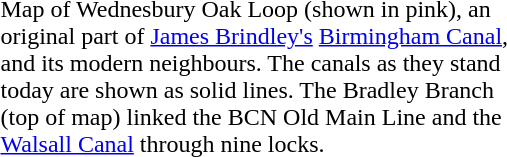<table class="toccolours" width="360px" align="right">
<tr>
<td></td>
</tr>
<tr>
<td>Map of Wednesbury Oak Loop (shown in pink), an original part of <a href='#'>James Brindley's</a> <a href='#'>Birmingham Canal</a>, and its modern neighbours. The canals as they stand today are shown as solid lines. The Bradley Branch (top of map) linked the BCN Old Main Line and the <a href='#'>Walsall Canal</a> through nine locks.</td>
</tr>
</table>
